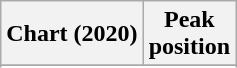<table class="wikitable sortable plainrowheaders" style="text-align:center">
<tr>
<th scope="col">Chart (2020)</th>
<th scope="col">Peak<br>position</th>
</tr>
<tr>
</tr>
<tr>
</tr>
<tr>
</tr>
<tr>
</tr>
<tr>
</tr>
<tr>
</tr>
</table>
